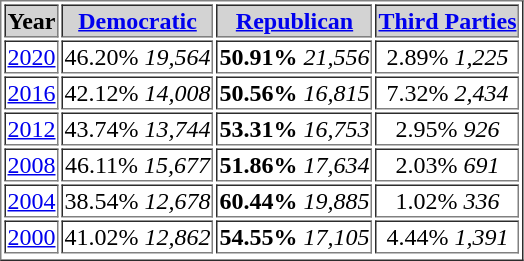<table border = “2”>
<tr style="background:lightgrey;">
<th>Year</th>
<th><a href='#'>Democratic</a></th>
<th><a href='#'>Republican</a></th>
<th><a href='#'>Third Parties</a></th>
</tr>
<tr>
<td align="center" ><a href='#'>2020</a></td>
<td align="center" >46.20% <em>19,564</em></td>
<td align="center" ><strong>50.91%</strong> <em>21,556</em></td>
<td align="center" >2.89% <em>1,225</em></td>
</tr>
<tr>
<td align="center" ><a href='#'>2016</a></td>
<td align="center" >42.12% <em>14,008</em></td>
<td align="center" ><strong>50.56%</strong> <em>16,815</em></td>
<td align="center" >7.32% <em>2,434</em></td>
</tr>
<tr>
<td align="center" ><a href='#'>2012</a></td>
<td align="center" >43.74% <em>13,744</em></td>
<td align="center" ><strong>53.31%</strong> <em>16,753</em></td>
<td align="center" >2.95% <em>926</em></td>
</tr>
<tr>
<td align="center" ><a href='#'>2008</a></td>
<td align="center" >46.11% <em>15,677</em></td>
<td align="center" ><strong>51.86%</strong> <em>17,634</em></td>
<td align="center" >2.03% <em>691</em></td>
</tr>
<tr>
<td align="center" ><a href='#'>2004</a></td>
<td align="center" >38.54% <em>12,678</em></td>
<td align="center" ><strong>60.44%</strong> <em>19,885</em></td>
<td align="center" >1.02% <em>336</em></td>
</tr>
<tr>
<td align="center" ><a href='#'>2000</a></td>
<td align="center" >41.02% <em>12,862</em></td>
<td align="center" ><strong>54.55%</strong> <em>17,105</em></td>
<td align="center" >4.44% <em>1,391</em></td>
</tr>
<tr>
</tr>
</table>
